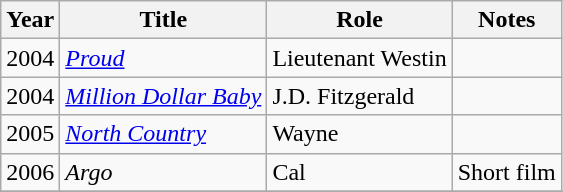<table class="wikitable sortable">
<tr>
<th>Year</th>
<th>Title</th>
<th>Role</th>
<th>Notes</th>
</tr>
<tr>
<td>2004</td>
<td><em><a href='#'>Proud</a></em></td>
<td>Lieutenant Westin</td>
<td></td>
</tr>
<tr>
<td>2004</td>
<td><em><a href='#'>Million Dollar Baby</a></em></td>
<td>J.D. Fitzgerald</td>
<td></td>
</tr>
<tr>
<td>2005</td>
<td><em><a href='#'>North Country</a></em></td>
<td>Wayne</td>
<td></td>
</tr>
<tr>
<td>2006</td>
<td><em>Argo</em></td>
<td>Cal</td>
<td>Short film</td>
</tr>
<tr>
</tr>
</table>
